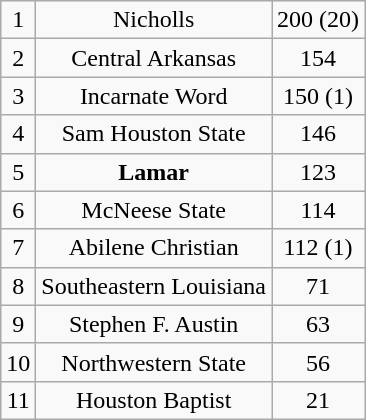<table class="wikitable">
<tr align="center">
<td>1</td>
<td>Nicholls</td>
<td>200 (20)</td>
</tr>
<tr align="center">
<td>2</td>
<td>Central Arkansas</td>
<td>154</td>
</tr>
<tr align="center">
<td>3</td>
<td>Incarnate Word</td>
<td>150 (1)</td>
</tr>
<tr align="center">
<td>4</td>
<td>Sam Houston State</td>
<td>146</td>
</tr>
<tr align="center">
<td>5</td>
<td><strong>Lamar</strong></td>
<td>123</td>
</tr>
<tr align="center">
<td>6</td>
<td>McNeese State</td>
<td>114</td>
</tr>
<tr align="center">
<td>7</td>
<td>Abilene Christian</td>
<td>112 (1)</td>
</tr>
<tr align="center">
<td>8</td>
<td>Southeastern Louisiana</td>
<td>71</td>
</tr>
<tr align="center">
<td>9</td>
<td>Stephen F. Austin</td>
<td>63</td>
</tr>
<tr align="center">
<td>10</td>
<td>Northwestern State</td>
<td>56</td>
</tr>
<tr align="center">
<td>11</td>
<td>Houston Baptist</td>
<td>21</td>
</tr>
</table>
